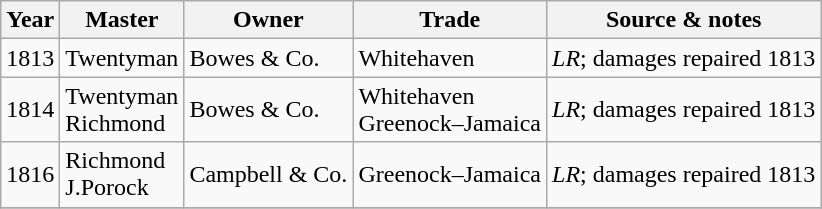<table class=" wikitable">
<tr>
<th>Year</th>
<th>Master</th>
<th>Owner</th>
<th>Trade</th>
<th>Source & notes</th>
</tr>
<tr>
<td>1813</td>
<td>Twentyman</td>
<td>Bowes & Co.</td>
<td>Whitehaven</td>
<td><em>LR</em>; damages repaired 1813</td>
</tr>
<tr>
<td>1814</td>
<td>Twentyman<br>Richmond</td>
<td>Bowes & Co.</td>
<td>Whitehaven<br>Greenock–Jamaica</td>
<td><em>LR</em>; damages repaired 1813</td>
</tr>
<tr>
<td>1816</td>
<td>Richmond<br>J.Porock</td>
<td>Campbell & Co.</td>
<td>Greenock–Jamaica</td>
<td><em>LR</em>; damages repaired 1813</td>
</tr>
<tr>
</tr>
</table>
